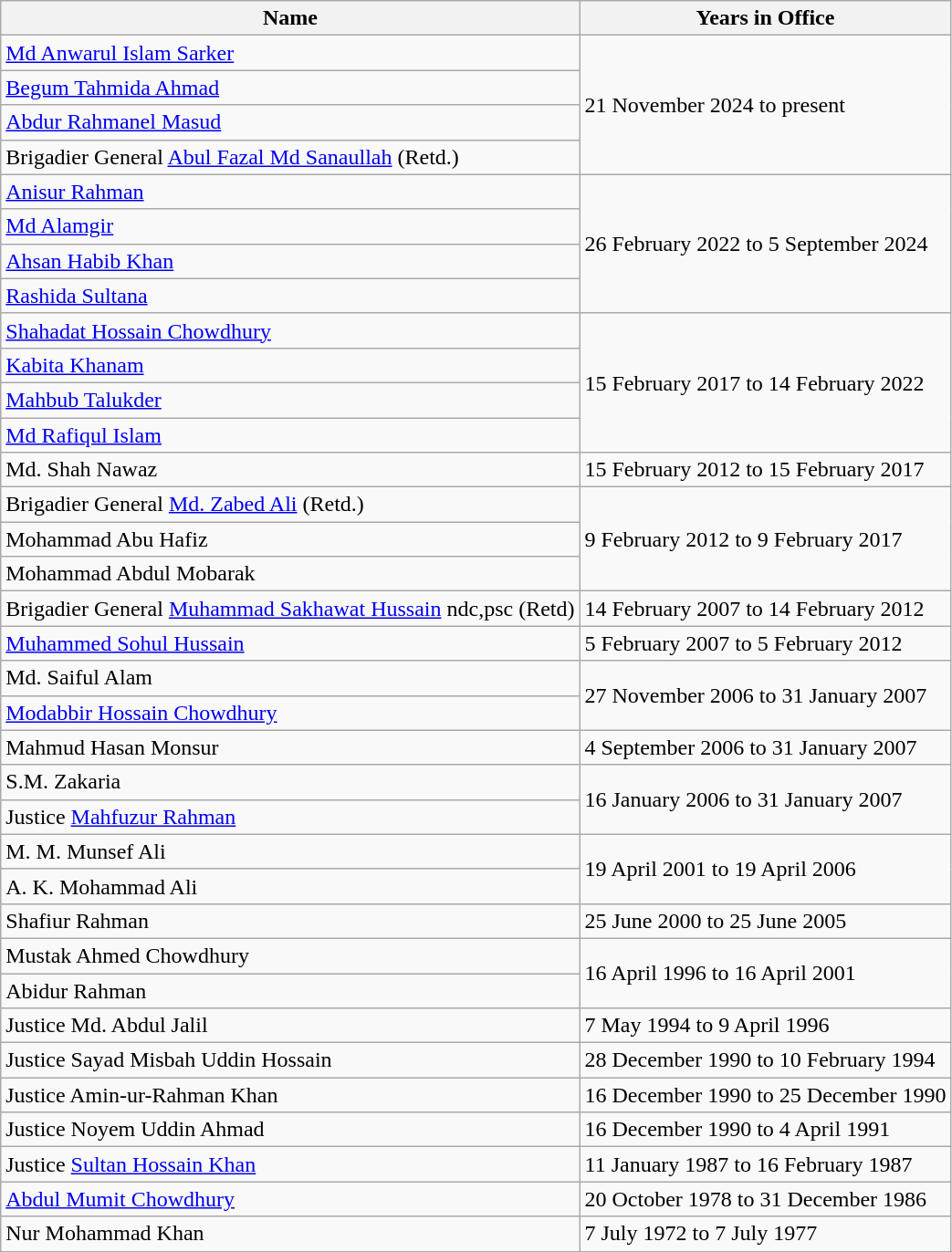<table class="wikitable">
<tr>
<th>Name</th>
<th>Years in Office</th>
</tr>
<tr>
<td><a href='#'>Md Anwarul Islam Sarker</a></td>
<td rowspan="4">21 November 2024 to present</td>
</tr>
<tr>
<td><a href='#'>Begum Tahmida Ahmad</a></td>
</tr>
<tr>
<td><a href='#'>Abdur Rahmanel Masud</a></td>
</tr>
<tr>
<td>Brigadier General <a href='#'>Abul Fazal Md Sanaullah</a> (Retd.)</td>
</tr>
<tr>
<td><a href='#'>Anisur Rahman</a></td>
<td rowspan="4">26 February 2022 to 5 September 2024</td>
</tr>
<tr>
<td><a href='#'>Md Alamgir</a></td>
</tr>
<tr>
<td><a href='#'>Ahsan Habib Khan</a></td>
</tr>
<tr>
<td><a href='#'>Rashida Sultana</a></td>
</tr>
<tr>
<td><a href='#'>Shahadat Hossain Chowdhury</a></td>
<td rowspan="4">15 February 2017 to 14 February 2022</td>
</tr>
<tr>
<td><a href='#'>Kabita Khanam</a></td>
</tr>
<tr>
<td><a href='#'>Mahbub Talukder</a></td>
</tr>
<tr>
<td><a href='#'>Md Rafiqul Islam</a></td>
</tr>
<tr>
<td>Md. Shah Nawaz</td>
<td>15 February 2012 to 15 February 2017</td>
</tr>
<tr>
<td>Brigadier General <a href='#'>Md. Zabed Ali</a> (Retd.)</td>
<td rowspan="3">9 February 2012 to 9 February 2017</td>
</tr>
<tr>
<td>Mohammad Abu Hafiz</td>
</tr>
<tr>
<td>Mohammad Abdul Mobarak</td>
</tr>
<tr>
<td>Brigadier General <a href='#'>Muhammad Sakhawat Hussain</a> ndc,psc (Retd)</td>
<td>14 February 2007 to 14 February 2012</td>
</tr>
<tr>
<td><a href='#'>Muhammed Sohul Hussain</a></td>
<td>5 February 2007 to 5 February 2012</td>
</tr>
<tr>
<td>Md. Saiful Alam</td>
<td rowspan="2">27 November 2006 to 31 January 2007</td>
</tr>
<tr>
<td><a href='#'>Modabbir Hossain Chowdhury</a></td>
</tr>
<tr>
<td>Mahmud Hasan Monsur</td>
<td>4 September 2006 to 31 January 2007</td>
</tr>
<tr>
<td>S.M. Zakaria</td>
<td rowspan="2">16 January 2006 to 31 January 2007</td>
</tr>
<tr>
<td>Justice <a href='#'>Mahfuzur Rahman</a></td>
</tr>
<tr>
<td>M. M. Munsef Ali</td>
<td rowspan="2">19 April 2001 to 19 April 2006</td>
</tr>
<tr>
<td>A. K. Mohammad Ali</td>
</tr>
<tr>
<td>Shafiur Rahman</td>
<td>25 June 2000 to 25 June 2005</td>
</tr>
<tr>
<td>Mustak Ahmed Chowdhury</td>
<td rowspan="2">16 April 1996 to 16 April 2001</td>
</tr>
<tr>
<td>Abidur Rahman</td>
</tr>
<tr>
<td>Justice Md. Abdul Jalil</td>
<td>7 May 1994 to 9 April 1996</td>
</tr>
<tr>
<td>Justice Sayad Misbah Uddin Hossain</td>
<td>28 December 1990 to 10 February 1994</td>
</tr>
<tr>
<td>Justice Amin-ur-Rahman Khan</td>
<td>16 December 1990 to 25 December 1990</td>
</tr>
<tr>
<td>Justice Noyem Uddin Ahmad</td>
<td>16 December 1990 to 4 April 1991</td>
</tr>
<tr>
<td>Justice <a href='#'>Sultan Hossain Khan</a></td>
<td>11 January 1987 to 16 February 1987</td>
</tr>
<tr>
<td><a href='#'>Abdul Mumit Chowdhury</a></td>
<td>20 October 1978 to 31 December 1986</td>
</tr>
<tr>
<td>Nur Mohammad Khan</td>
<td>7 July 1972 to 7 July 1977</td>
</tr>
<tr>
</tr>
</table>
